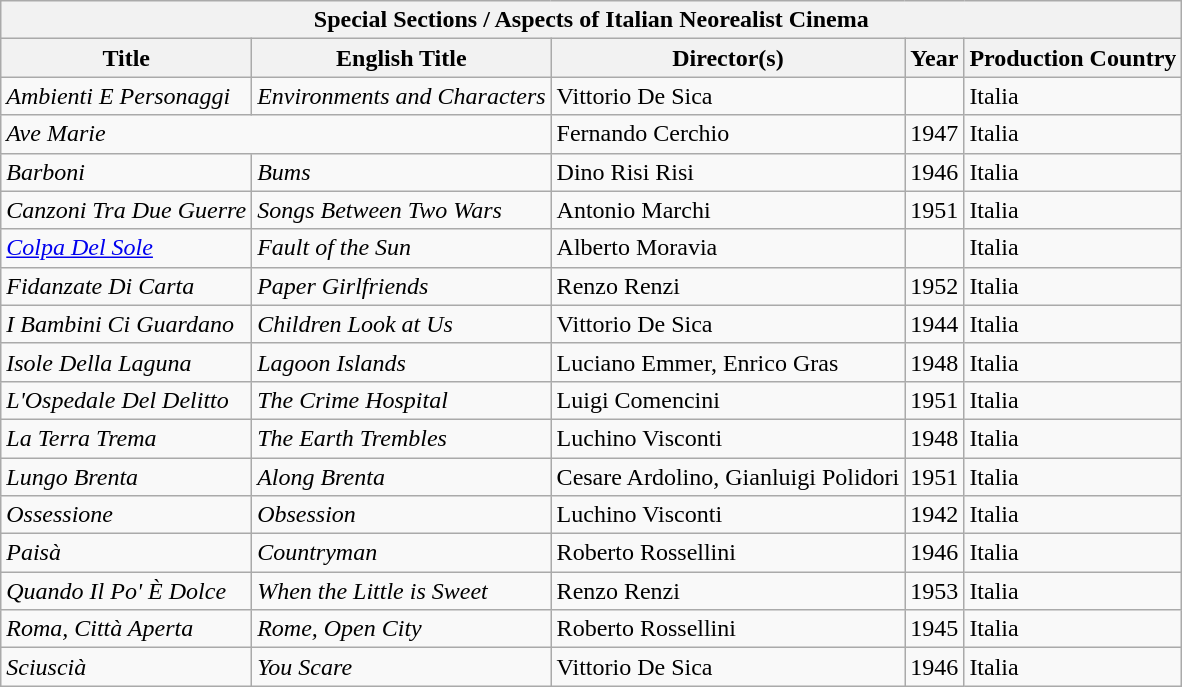<table class="wikitable">
<tr>
<th colspan="5">Special Sections / Aspects of Italian Neorealist Cinema</th>
</tr>
<tr>
<th>Title</th>
<th>English Title</th>
<th>Director(s)</th>
<th>Year</th>
<th>Production Country</th>
</tr>
<tr>
<td><em>Ambienti E Personaggi</em></td>
<td><em>Environments and Characters</em></td>
<td>Vittorio De Sica</td>
<td></td>
<td>Italia</td>
</tr>
<tr>
<td colspan="2"><em>Ave Marie</em></td>
<td>Fernando Cerchio</td>
<td>1947</td>
<td>Italia</td>
</tr>
<tr>
<td><em>Barboni</em></td>
<td><em>Bums</em></td>
<td>Dino Risi Risi</td>
<td>1946</td>
<td>Italia</td>
</tr>
<tr>
<td><em>Canzoni Tra Due Guerre</em></td>
<td><em>Songs Between Two Wars</em></td>
<td>Antonio Marchi</td>
<td>1951</td>
<td>Italia</td>
</tr>
<tr>
<td><em><a href='#'>Colpa Del Sole</a></em></td>
<td><em>Fault of the Sun</em></td>
<td>Alberto Moravia</td>
<td></td>
<td>Italia</td>
</tr>
<tr>
<td><em>Fidanzate Di Carta</em></td>
<td><em>Paper Girlfriends</em></td>
<td>Renzo Renzi</td>
<td>1952</td>
<td>Italia</td>
</tr>
<tr>
<td><em>I Bambini Ci Guardano</em></td>
<td><em>Children Look at Us</em></td>
<td>Vittorio De Sica</td>
<td>1944</td>
<td>Italia</td>
</tr>
<tr>
<td><em>Isole Della Laguna</em></td>
<td><em>Lagoon Islands</em></td>
<td>Luciano Emmer, Enrico Gras</td>
<td>1948</td>
<td>Italia</td>
</tr>
<tr>
<td><em>L'Ospedale Del Delitto</em></td>
<td><em>The Crime Hospital</em></td>
<td>Luigi Comencini</td>
<td>1951</td>
<td>Italia</td>
</tr>
<tr>
<td><em>La Terra Trema</em></td>
<td><em>The Earth Trembles</em></td>
<td>Luchino Visconti</td>
<td>1948</td>
<td>Italia</td>
</tr>
<tr>
<td><em>Lungo Brenta</em></td>
<td><em>Along Brenta</em></td>
<td>Cesare Ardolino, Gianluigi Polidori</td>
<td>1951</td>
<td>Italia</td>
</tr>
<tr>
<td><em>Ossessione</em></td>
<td><em>Obsession</em></td>
<td>Luchino Visconti</td>
<td>1942</td>
<td>Italia</td>
</tr>
<tr>
<td><em>Paisà</em></td>
<td><em>Countryman</em></td>
<td>Roberto Rossellini</td>
<td>1946</td>
<td>Italia</td>
</tr>
<tr>
<td><em>Quando Il Po' È Dolce</em></td>
<td><em>When the Little is Sweet</em></td>
<td>Renzo Renzi</td>
<td>1953</td>
<td>Italia</td>
</tr>
<tr>
<td><em>Roma, Città Aperta</em></td>
<td><em>Rome, Open City</em></td>
<td>Roberto Rossellini</td>
<td>1945</td>
<td>Italia</td>
</tr>
<tr>
<td><em>Sciuscià</em></td>
<td><em>You Scare</em></td>
<td>Vittorio De Sica</td>
<td>1946</td>
<td>Italia</td>
</tr>
</table>
